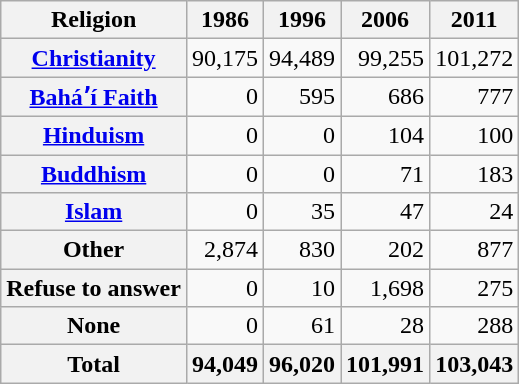<table class="wikitable sortable" style="text-align:right;">
<tr>
<th>Religion</th>
<th>1986</th>
<th>1996</th>
<th>2006</th>
<th>2011</th>
</tr>
<tr>
<th><a href='#'>Christianity</a></th>
<td>90,175</td>
<td>94,489</td>
<td>99,255</td>
<td>101,272</td>
</tr>
<tr>
<th><a href='#'>Baháʼí Faith</a></th>
<td>0</td>
<td>595</td>
<td>686</td>
<td>777</td>
</tr>
<tr>
<th><a href='#'>Hinduism</a></th>
<td>0</td>
<td>0</td>
<td>104</td>
<td>100</td>
</tr>
<tr>
<th><a href='#'>Buddhism</a></th>
<td>0</td>
<td>0</td>
<td>71</td>
<td>183</td>
</tr>
<tr>
<th><a href='#'>Islam</a></th>
<td>0</td>
<td>35</td>
<td>47</td>
<td>24</td>
</tr>
<tr>
<th>Other</th>
<td>2,874</td>
<td>830</td>
<td>202</td>
<td>877</td>
</tr>
<tr>
<th>Refuse to answer</th>
<td>0</td>
<td>10</td>
<td>1,698</td>
<td>275</td>
</tr>
<tr>
<th>None</th>
<td>0</td>
<td>61</td>
<td>28</td>
<td>288</td>
</tr>
<tr>
<th>Total</th>
<th>94,049</th>
<th>96,020</th>
<th>101,991</th>
<th>103,043</th>
</tr>
</table>
